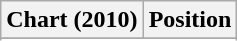<table class="wikitable sortable plainrowheaders" style="text-align:center">
<tr>
<th scope="col">Chart (2010)</th>
<th scope="col">Position</th>
</tr>
<tr>
</tr>
<tr>
</tr>
<tr>
</tr>
</table>
